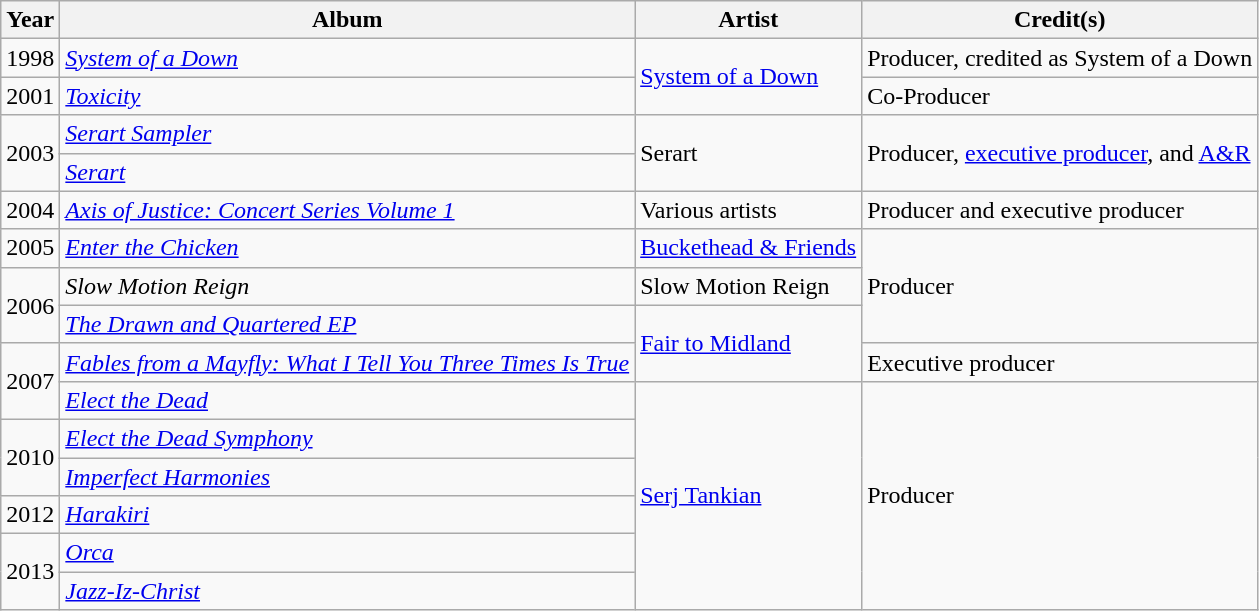<table class="wikitable">
<tr>
<th>Year</th>
<th>Album</th>
<th>Artist</th>
<th>Credit(s)</th>
</tr>
<tr>
<td>1998</td>
<td><em><a href='#'>System of a Down</a></em></td>
<td rowspan="2"><a href='#'>System of a Down</a></td>
<td>Producer, credited as System of a Down</td>
</tr>
<tr>
<td>2001</td>
<td><em><a href='#'>Toxicity</a></em></td>
<td>Co-Producer</td>
</tr>
<tr>
<td rowspan="2">2003</td>
<td><em><a href='#'>Serart Sampler</a></em></td>
<td rowspan="2">Serart</td>
<td rowspan="2">Producer, <a href='#'>executive producer</a>, and <a href='#'>A&R</a></td>
</tr>
<tr>
<td><em><a href='#'>Serart</a></em></td>
</tr>
<tr>
<td>2004</td>
<td><em><a href='#'>Axis of Justice: Concert Series Volume 1</a></em></td>
<td>Various artists</td>
<td>Producer and executive producer</td>
</tr>
<tr>
<td>2005</td>
<td><em><a href='#'>Enter the Chicken</a></em></td>
<td><a href='#'>Buckethead & Friends</a></td>
<td rowspan="3">Producer</td>
</tr>
<tr>
<td rowspan="2">2006</td>
<td><em>Slow Motion Reign</em></td>
<td>Slow Motion Reign</td>
</tr>
<tr>
<td><em><a href='#'>The Drawn and Quartered EP</a></em></td>
<td rowspan="2"><a href='#'>Fair to Midland</a></td>
</tr>
<tr>
<td rowspan="2">2007</td>
<td><em><a href='#'>Fables from a Mayfly: What I Tell You Three Times Is True</a></em></td>
<td>Executive producer</td>
</tr>
<tr>
<td><em><a href='#'>Elect the Dead</a></em></td>
<td rowspan="7"><a href='#'>Serj Tankian</a></td>
<td rowspan="7">Producer</td>
</tr>
<tr>
<td rowspan="2">2010</td>
<td><em><a href='#'>Elect the Dead Symphony</a></em></td>
</tr>
<tr>
<td><em><a href='#'>Imperfect Harmonies</a></em></td>
</tr>
<tr>
<td>2012</td>
<td><em><a href='#'>Harakiri</a></em></td>
</tr>
<tr>
<td rowspan="2">2013</td>
<td><em><a href='#'>Orca</a></em></td>
</tr>
<tr>
<td><em><a href='#'>Jazz-Iz-Christ</a></em></td>
</tr>
</table>
